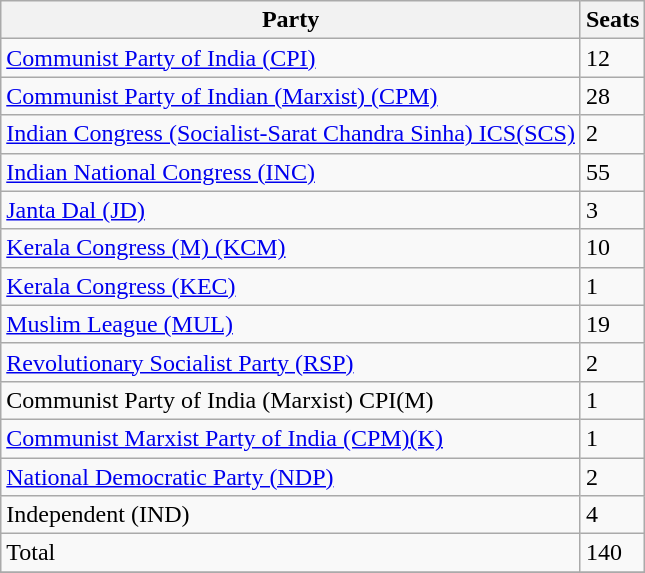<table class="wikitable sortable">
<tr>
<th>Party</th>
<th>Seats</th>
</tr>
<tr>
<td><a href='#'>Communist Party of India (CPI)</a></td>
<td>12</td>
</tr>
<tr>
<td><a href='#'>Communist Party of Indian (Marxist) (CPM)</a></td>
<td>28</td>
</tr>
<tr>
<td><a href='#'>Indian Congress (Socialist-Sarat Chandra Sinha) ICS(SCS)</a></td>
<td>2</td>
</tr>
<tr>
<td><a href='#'>Indian National Congress (INC)</a></td>
<td>55</td>
</tr>
<tr>
<td><a href='#'>Janta Dal (JD)</a></td>
<td>3</td>
</tr>
<tr>
<td><a href='#'>Kerala Congress (M) (KCM)</a></td>
<td>10</td>
</tr>
<tr>
<td><a href='#'>Kerala Congress (KEC)</a></td>
<td>1</td>
</tr>
<tr>
<td><a href='#'>Muslim League (MUL)</a></td>
<td>19</td>
</tr>
<tr>
<td><a href='#'>Revolutionary Socialist Party (RSP)</a></td>
<td>2</td>
</tr>
<tr>
<td>Communist Party of India (Marxist) CPI(M)</td>
<td>1</td>
</tr>
<tr>
<td><a href='#'>Communist Marxist Party of India (CPM)(K)</a></td>
<td>1</td>
</tr>
<tr>
<td><a href='#'>National Democratic Party (NDP)</a></td>
<td>2</td>
</tr>
<tr>
<td>Independent (IND)</td>
<td>4</td>
</tr>
<tr>
<td>Total</td>
<td>140</td>
</tr>
<tr>
</tr>
</table>
